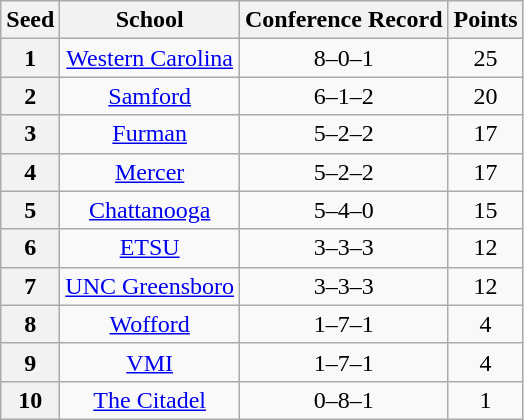<table class="wikitable" style="text-align:center">
<tr>
<th>Seed</th>
<th>School</th>
<th>Conference Record</th>
<th>Points</th>
</tr>
<tr>
<th>1</th>
<td><a href='#'>Western Carolina</a></td>
<td>8–0–1</td>
<td>25</td>
</tr>
<tr>
<th>2</th>
<td><a href='#'>Samford</a></td>
<td>6–1–2</td>
<td>20</td>
</tr>
<tr>
<th>3</th>
<td><a href='#'>Furman</a></td>
<td>5–2–2</td>
<td>17</td>
</tr>
<tr>
<th>4</th>
<td><a href='#'>Mercer</a></td>
<td>5–2–2</td>
<td>17</td>
</tr>
<tr>
<th>5</th>
<td><a href='#'>Chattanooga</a></td>
<td>5–4–0</td>
<td>15</td>
</tr>
<tr>
<th>6</th>
<td><a href='#'>ETSU</a></td>
<td>3–3–3</td>
<td>12</td>
</tr>
<tr>
<th>7</th>
<td><a href='#'>UNC Greensboro</a></td>
<td>3–3–3</td>
<td>12</td>
</tr>
<tr>
<th>8</th>
<td><a href='#'>Wofford</a></td>
<td>1–7–1</td>
<td>4</td>
</tr>
<tr>
<th>9</th>
<td><a href='#'>VMI</a></td>
<td>1–7–1</td>
<td>4</td>
</tr>
<tr>
<th>10</th>
<td><a href='#'>The Citadel</a></td>
<td>0–8–1</td>
<td>1</td>
</tr>
</table>
